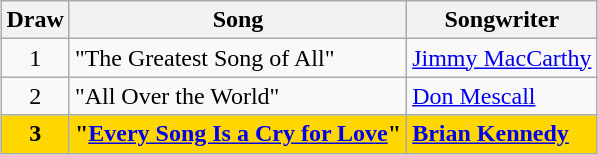<table class="sortable wikitable" style="margin: 1em auto 1em auto; text-align:center">
<tr>
<th>Draw</th>
<th>Song</th>
<th>Songwriter</th>
</tr>
<tr>
<td>1</td>
<td align="left">"The Greatest Song of All"</td>
<td align="left"><a href='#'>Jimmy MacCarthy</a></td>
</tr>
<tr>
<td>2</td>
<td align="left">"All Over the World"</td>
<td align="left"><a href='#'>Don Mescall</a></td>
</tr>
<tr style="font-weight:bold; background:gold;">
<td>3</td>
<td align="left">"<a href='#'>Every Song Is a Cry for Love</a>"</td>
<td align="left"><a href='#'>Brian Kennedy</a></td>
</tr>
</table>
